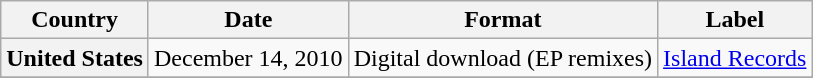<table class="wikitable plainrowheaders">
<tr>
<th scope="col">Country</th>
<th scope="col">Date</th>
<th scope="col">Format</th>
<th scope="col">Label</th>
</tr>
<tr>
<th scope="row">United States</th>
<td>December 14, 2010</td>
<td>Digital download (EP remixes)</td>
<td><a href='#'>Island Records</a></td>
</tr>
<tr>
</tr>
</table>
